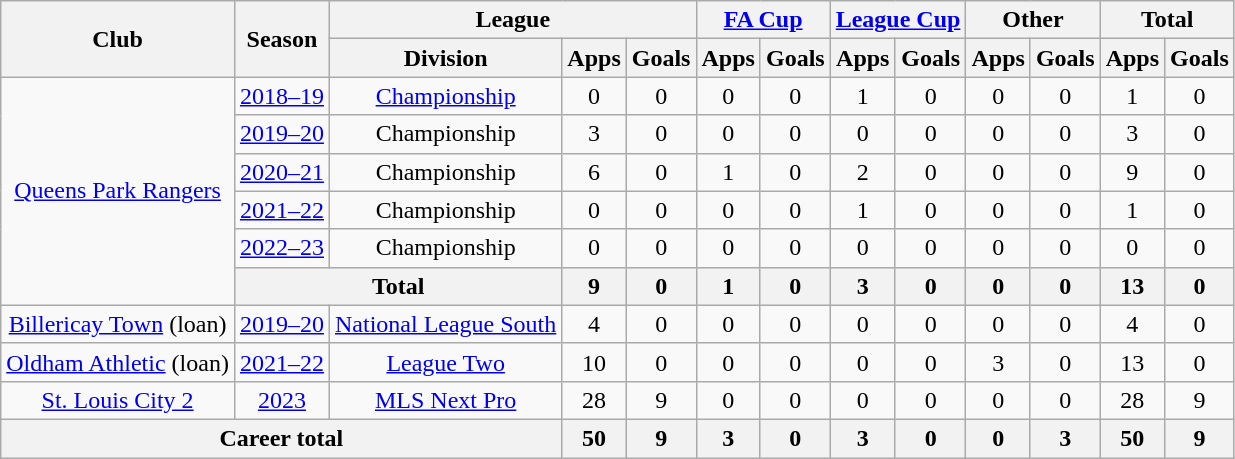<table class="wikitable" style="text-align:center">
<tr>
<th rowspan="2">Club</th>
<th rowspan="2">Season</th>
<th colspan="3">League</th>
<th colspan="2"><a href='#'>FA Cup</a></th>
<th colspan="2"><a href='#'>League Cup</a></th>
<th colspan="2">Other</th>
<th colspan="2">Total</th>
</tr>
<tr>
<th>Division</th>
<th>Apps</th>
<th>Goals</th>
<th>Apps</th>
<th>Goals</th>
<th>Apps</th>
<th>Goals</th>
<th>Apps</th>
<th>Goals</th>
<th>Apps</th>
<th>Goals</th>
</tr>
<tr>
<td rowspan="6"><a href='#'>Queens Park Rangers</a></td>
<td><a href='#'>2018–19</a></td>
<td><a href='#'>Championship</a></td>
<td>0</td>
<td>0</td>
<td>0</td>
<td>0</td>
<td>1</td>
<td>0</td>
<td>0</td>
<td>0</td>
<td>1</td>
<td>0</td>
</tr>
<tr>
<td><a href='#'>2019–20</a></td>
<td>Championship</td>
<td>3</td>
<td>0</td>
<td>0</td>
<td>0</td>
<td>0</td>
<td>0</td>
<td>0</td>
<td>0</td>
<td>3</td>
<td>0</td>
</tr>
<tr>
<td><a href='#'>2020–21</a></td>
<td>Championship</td>
<td>6</td>
<td>0</td>
<td>1</td>
<td>0</td>
<td>2</td>
<td>0</td>
<td>0</td>
<td>0</td>
<td>9</td>
<td>0</td>
</tr>
<tr>
<td><a href='#'>2021–22</a></td>
<td>Championship</td>
<td>0</td>
<td>0</td>
<td>0</td>
<td>0</td>
<td>1</td>
<td>0</td>
<td>0</td>
<td>0</td>
<td>1</td>
<td>0</td>
</tr>
<tr>
<td><a href='#'>2022–23</a></td>
<td>Championship</td>
<td>0</td>
<td>0</td>
<td>0</td>
<td>0</td>
<td>0</td>
<td>0</td>
<td>0</td>
<td>0</td>
<td>0</td>
<td>0</td>
</tr>
<tr>
<th colspan="2">Total</th>
<th>9</th>
<th>0</th>
<th>1</th>
<th>0</th>
<th>3</th>
<th>0</th>
<th>0</th>
<th>0</th>
<th>13</th>
<th>0</th>
</tr>
<tr>
<td><a href='#'>Billericay Town</a> (loan)</td>
<td><a href='#'>2019–20</a></td>
<td><a href='#'>National League South</a></td>
<td>4</td>
<td>0</td>
<td>0</td>
<td>0</td>
<td>0</td>
<td>0</td>
<td>0</td>
<td>0</td>
<td>4</td>
<td>0</td>
</tr>
<tr>
<td><a href='#'>Oldham Athletic</a> (loan)</td>
<td><a href='#'>2021–22</a></td>
<td><a href='#'>League Two</a></td>
<td>10</td>
<td>0</td>
<td>0</td>
<td>0</td>
<td>0</td>
<td>0</td>
<td>3</td>
<td>0</td>
<td>13</td>
<td>0</td>
</tr>
<tr>
<td><a href='#'>St. Louis City 2</a></td>
<td><a href='#'>2023</a></td>
<td><a href='#'>MLS Next Pro</a></td>
<td>28</td>
<td>9</td>
<td>0</td>
<td>0</td>
<td>0</td>
<td>0</td>
<td>0</td>
<td>0</td>
<td>28</td>
<td>9</td>
</tr>
<tr>
<th colspan="3">Career total</th>
<th>50</th>
<th>9</th>
<th>3</th>
<th>0</th>
<th>3</th>
<th>0</th>
<th>0</th>
<th>3</th>
<th>50</th>
<th>9</th>
</tr>
</table>
